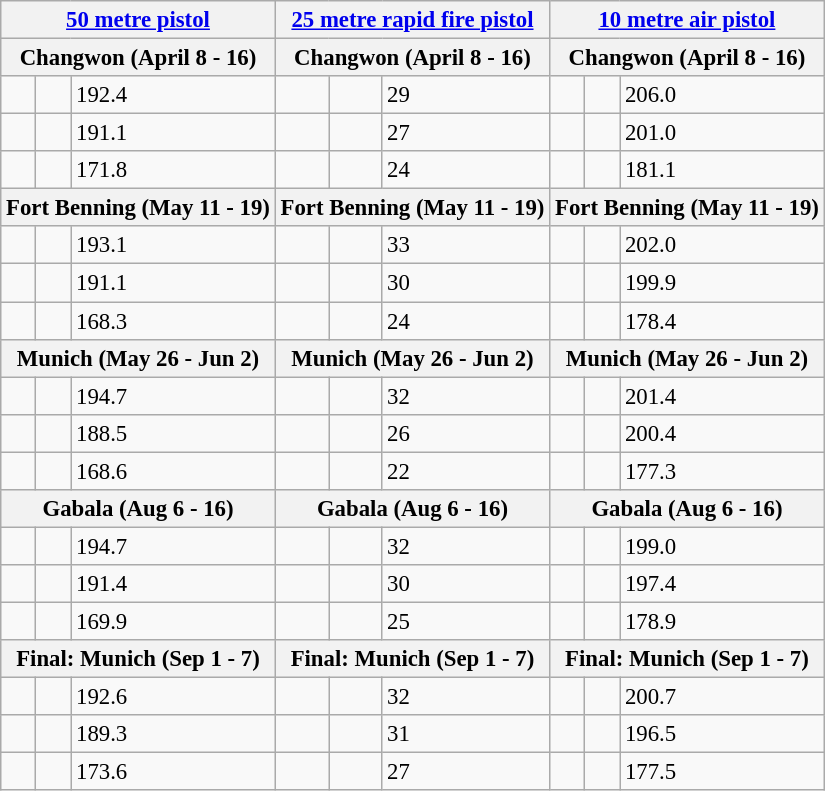<table class="wikitable" style="font-size: 95%">
<tr>
<th colspan=3><a href='#'>50 metre pistol</a></th>
<th colspan=3><a href='#'>25 metre rapid fire pistol</a></th>
<th colspan=3><a href='#'>10 metre air pistol</a></th>
</tr>
<tr>
<th colspan=3>Changwon (April 8 - 16)</th>
<th colspan=3>Changwon (April 8 - 16)</th>
<th colspan=3>Changwon (April 8 - 16)</th>
</tr>
<tr>
<td></td>
<td></td>
<td>192.4</td>
<td></td>
<td></td>
<td>29</td>
<td></td>
<td></td>
<td>206.0</td>
</tr>
<tr>
<td></td>
<td></td>
<td>191.1</td>
<td></td>
<td></td>
<td>27</td>
<td></td>
<td></td>
<td>201.0</td>
</tr>
<tr>
<td></td>
<td></td>
<td>171.8</td>
<td></td>
<td></td>
<td>24</td>
<td></td>
<td></td>
<td>181.1</td>
</tr>
<tr>
<th colspan=3>Fort Benning (May 11 - 19)</th>
<th colspan=3>Fort Benning (May 11 - 19)</th>
<th colspan=3>Fort Benning (May 11 - 19)</th>
</tr>
<tr>
<td></td>
<td></td>
<td>193.1</td>
<td></td>
<td></td>
<td>33</td>
<td></td>
<td></td>
<td>202.0</td>
</tr>
<tr>
<td></td>
<td></td>
<td>191.1</td>
<td></td>
<td></td>
<td>30</td>
<td></td>
<td></td>
<td>199.9</td>
</tr>
<tr>
<td></td>
<td></td>
<td>168.3</td>
<td></td>
<td></td>
<td>24</td>
<td></td>
<td></td>
<td>178.4</td>
</tr>
<tr>
<th colspan=3>Munich (May 26 - Jun 2)</th>
<th colspan=3>Munich (May 26 - Jun 2)</th>
<th colspan=3>Munich (May 26 - Jun 2)</th>
</tr>
<tr>
<td></td>
<td></td>
<td>194.7</td>
<td></td>
<td></td>
<td>32</td>
<td></td>
<td></td>
<td>201.4</td>
</tr>
<tr>
<td></td>
<td></td>
<td>188.5</td>
<td></td>
<td></td>
<td>26</td>
<td></td>
<td></td>
<td>200.4</td>
</tr>
<tr>
<td></td>
<td></td>
<td>168.6</td>
<td></td>
<td></td>
<td>22</td>
<td></td>
<td></td>
<td>177.3</td>
</tr>
<tr>
<th colspan=3>Gabala (Aug 6 - 16)</th>
<th colspan=3>Gabala (Aug 6 - 16)</th>
<th colspan=3>Gabala (Aug 6 - 16)</th>
</tr>
<tr>
<td></td>
<td></td>
<td>194.7</td>
<td></td>
<td></td>
<td>32</td>
<td></td>
<td></td>
<td>199.0</td>
</tr>
<tr>
<td></td>
<td></td>
<td>191.4</td>
<td></td>
<td></td>
<td>30</td>
<td></td>
<td></td>
<td>197.4</td>
</tr>
<tr>
<td></td>
<td></td>
<td>169.9</td>
<td></td>
<td></td>
<td>25</td>
<td></td>
<td></td>
<td>178.9</td>
</tr>
<tr>
<th colspan=3>Final: Munich (Sep 1 - 7)</th>
<th colspan=3>Final: Munich (Sep 1 - 7)</th>
<th colspan=3>Final: Munich (Sep 1 - 7)</th>
</tr>
<tr>
<td></td>
<td></td>
<td>192.6</td>
<td></td>
<td></td>
<td>32</td>
<td></td>
<td></td>
<td>200.7</td>
</tr>
<tr>
<td></td>
<td></td>
<td>189.3</td>
<td></td>
<td></td>
<td>31</td>
<td></td>
<td></td>
<td>196.5</td>
</tr>
<tr>
<td></td>
<td></td>
<td>173.6</td>
<td></td>
<td></td>
<td>27</td>
<td></td>
<td></td>
<td>177.5</td>
</tr>
</table>
